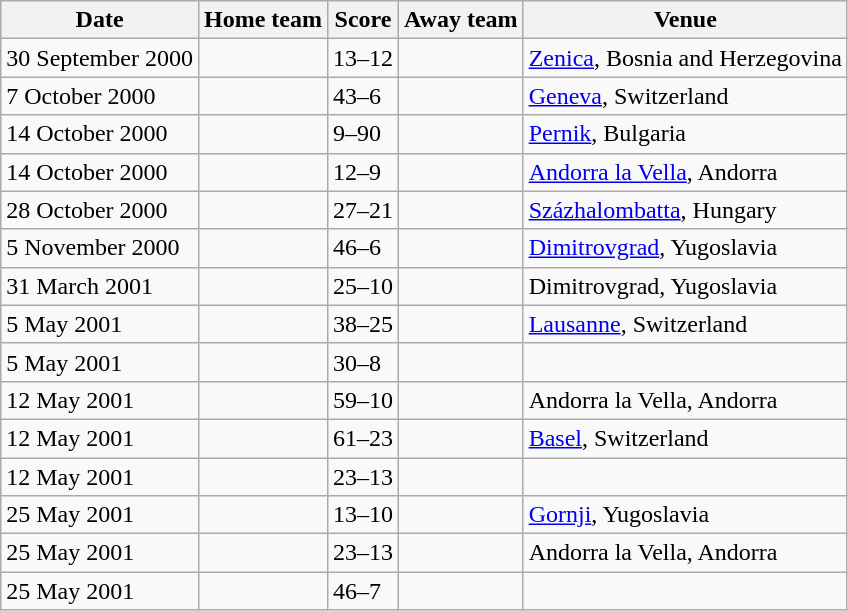<table class="wikitable">
<tr>
<th>Date</th>
<th>Home team</th>
<th>Score</th>
<th>Away team</th>
<th>Venue</th>
</tr>
<tr>
<td>30 September 2000</td>
<td><strong></strong></td>
<td>13–12</td>
<td></td>
<td><a href='#'>Zenica</a>, Bosnia and Herzegovina</td>
</tr>
<tr>
<td>7 October 2000</td>
<td><strong></strong></td>
<td>43–6</td>
<td></td>
<td><a href='#'>Geneva</a>, Switzerland</td>
</tr>
<tr>
<td>14 October 2000</td>
<td></td>
<td>9–90</td>
<td><strong></strong></td>
<td><a href='#'>Pernik</a>, Bulgaria</td>
</tr>
<tr>
<td>14 October 2000</td>
<td><strong></strong></td>
<td>12–9</td>
<td></td>
<td><a href='#'>Andorra la Vella</a>, Andorra</td>
</tr>
<tr>
<td>28 October 2000</td>
<td><strong></strong></td>
<td>27–21</td>
<td></td>
<td><a href='#'>Százhalombatta</a>, Hungary</td>
</tr>
<tr>
<td>5 November 2000</td>
<td><strong></strong></td>
<td>46–6</td>
<td></td>
<td><a href='#'>Dimitrovgrad</a>, Yugoslavia</td>
</tr>
<tr>
<td>31 March 2001</td>
<td><strong></strong></td>
<td>25–10</td>
<td></td>
<td>Dimitrovgrad, Yugoslavia</td>
</tr>
<tr>
<td>5 May 2001</td>
<td><strong></strong></td>
<td>38–25</td>
<td></td>
<td><a href='#'>Lausanne</a>, Switzerland</td>
</tr>
<tr>
<td>5 May 2001</td>
<td><strong></strong></td>
<td>30–8</td>
<td></td>
<td></td>
</tr>
<tr>
<td>12 May 2001</td>
<td><strong></strong></td>
<td>59–10</td>
<td></td>
<td>Andorra la Vella, Andorra</td>
</tr>
<tr>
<td>12 May 2001</td>
<td><strong></strong></td>
<td>61–23</td>
<td></td>
<td><a href='#'>Basel</a>, Switzerland</td>
</tr>
<tr>
<td>12 May 2001</td>
<td><strong></strong></td>
<td>23–13</td>
<td></td>
<td></td>
</tr>
<tr>
<td>25 May 2001</td>
<td><strong></strong></td>
<td>13–10</td>
<td></td>
<td><a href='#'>Gornji</a>, Yugoslavia</td>
</tr>
<tr>
<td>25 May 2001</td>
<td><strong></strong></td>
<td>23–13</td>
<td></td>
<td>Andorra la Vella, Andorra</td>
</tr>
<tr>
<td>25 May 2001</td>
<td><strong></strong></td>
<td>46–7</td>
<td></td>
<td></td>
</tr>
</table>
